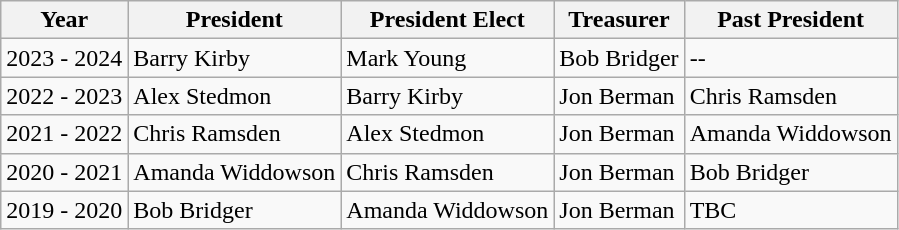<table class="wikitable">
<tr>
<th>Year</th>
<th>President</th>
<th>President Elect</th>
<th>Treasurer</th>
<th>Past President</th>
</tr>
<tr>
<td>2023 - 2024</td>
<td>Barry Kirby</td>
<td>Mark Young</td>
<td>Bob Bridger</td>
<td>--</td>
</tr>
<tr>
<td>2022 - 2023</td>
<td>Alex Stedmon</td>
<td>Barry Kirby</td>
<td>Jon Berman</td>
<td>Chris Ramsden</td>
</tr>
<tr>
<td>2021 - 2022</td>
<td>Chris Ramsden</td>
<td>Alex Stedmon</td>
<td>Jon Berman</td>
<td>Amanda Widdowson</td>
</tr>
<tr>
<td>2020 - 2021</td>
<td>Amanda Widdowson</td>
<td>Chris Ramsden</td>
<td>Jon Berman</td>
<td>Bob Bridger</td>
</tr>
<tr>
<td>2019 - 2020</td>
<td>Bob Bridger</td>
<td>Amanda Widdowson</td>
<td>Jon Berman</td>
<td>TBC</td>
</tr>
</table>
